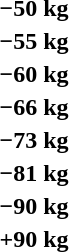<table>
<tr>
<th rowspan=2>−50 kg</th>
<td rowspan=2></td>
<td rowspan=2></td>
<td></td>
</tr>
<tr>
<td></td>
</tr>
<tr>
<th rowspan=2>−55 kg</th>
<td rowspan=2></td>
<td rowspan=2></td>
<td></td>
</tr>
<tr>
<td></td>
</tr>
<tr>
<th rowspan=2>−60 kg</th>
<td rowspan=2></td>
<td rowspan=2></td>
<td></td>
</tr>
<tr>
<td></td>
</tr>
<tr>
<th rowspan=2>−66 kg</th>
<td rowspan=2></td>
<td rowspan=2></td>
<td></td>
</tr>
<tr>
<td></td>
</tr>
<tr>
<th rowspan=2>−73 kg</th>
<td rowspan=2></td>
<td rowspan=2></td>
<td></td>
</tr>
<tr>
<td></td>
</tr>
<tr>
<th rowspan=2>−81 kg</th>
<td rowspan=2></td>
<td rowspan=2></td>
<td></td>
</tr>
<tr>
<td></td>
</tr>
<tr>
<th rowspan=2>−90 kg</th>
<td rowspan=2></td>
<td rowspan=2></td>
<td></td>
</tr>
<tr>
<td></td>
</tr>
<tr>
<th rowspan=2>+90 kg</th>
<td rowspan=2></td>
<td rowspan=2></td>
<td></td>
</tr>
<tr>
<td></td>
</tr>
</table>
